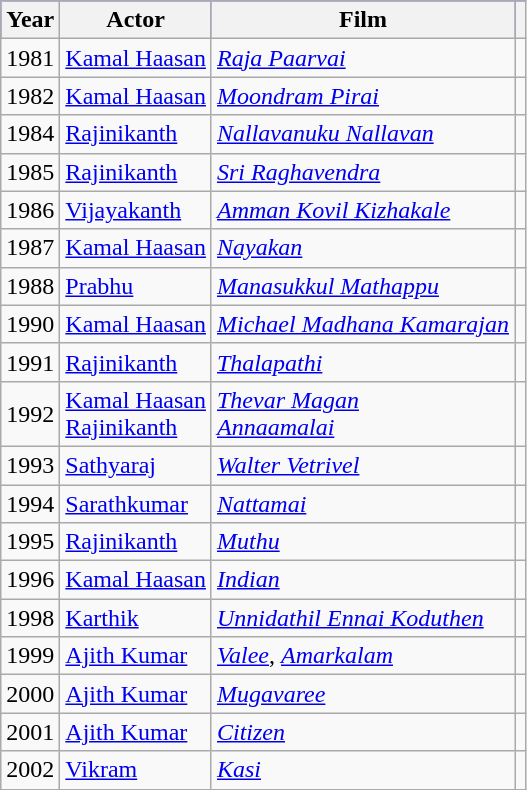<table class="wikitable">
<tr style="background:blue;">
<th>Year</th>
<th>Actor</th>
<th>Film</th>
<th></th>
</tr>
<tr>
<td>1981</td>
<td><a href='#'>Kamal Haasan</a></td>
<td><em><a href='#'>Raja Paarvai</a></em></td>
<td></td>
</tr>
<tr>
<td>1982</td>
<td><a href='#'>Kamal Haasan</a></td>
<td><em><a href='#'>Moondram Pirai</a></em></td>
<td></td>
</tr>
<tr>
<td>1984</td>
<td><a href='#'>Rajinikanth</a></td>
<td><em><a href='#'>Nallavanuku Nallavan</a></em></td>
<td></td>
</tr>
<tr>
<td>1985</td>
<td><a href='#'>Rajinikanth</a></td>
<td><em><a href='#'>Sri Raghavendra</a></em></td>
<td></td>
</tr>
<tr>
<td>1986</td>
<td><a href='#'>Vijayakanth </a></td>
<td><em><a href='#'>Amman Kovil Kizhakale</a></em></td>
<td></td>
</tr>
<tr>
<td>1987</td>
<td><a href='#'>Kamal Haasan</a></td>
<td><em><a href='#'>Nayakan</a></em></td>
<td></td>
</tr>
<tr>
<td>1988</td>
<td><a href='#'>Prabhu</a></td>
<td><em><a href='#'>Manasukkul Mathappu</a></em></td>
<td></td>
</tr>
<tr>
<td>1990</td>
<td><a href='#'>Kamal Haasan</a></td>
<td><em><a href='#'>Michael Madhana Kamarajan</a></em></td>
<td></td>
</tr>
<tr>
<td>1991</td>
<td><a href='#'>Rajinikanth</a></td>
<td><em><a href='#'>Thalapathi</a></em></td>
<td></td>
</tr>
<tr>
<td>1992</td>
<td><a href='#'>Kamal Haasan</a> <br><a href='#'>Rajinikanth</a></td>
<td><em><a href='#'>Thevar Magan</a></em><br> <em><a href='#'>Annaamalai</a></em></td>
<td></td>
</tr>
<tr>
<td>1993</td>
<td><a href='#'>Sathyaraj</a></td>
<td><em><a href='#'>Walter Vetrivel</a></em></td>
<td></td>
</tr>
<tr>
<td>1994</td>
<td><a href='#'>Sarathkumar</a></td>
<td><em><a href='#'>Nattamai</a></em></td>
<td></td>
</tr>
<tr>
<td>1995</td>
<td><a href='#'>Rajinikanth</a></td>
<td><em><a href='#'>Muthu</a></em></td>
<td></td>
</tr>
<tr>
<td>1996</td>
<td><a href='#'>Kamal Haasan</a></td>
<td><em><a href='#'>Indian</a></em></td>
<td></td>
</tr>
<tr>
<td>1998</td>
<td><a href='#'>Karthik</a></td>
<td><em><a href='#'>Unnidathil Ennai Koduthen</a></em></td>
<td></td>
</tr>
<tr>
<td>1999</td>
<td><a href='#'>Ajith Kumar</a></td>
<td><em><a href='#'>  Valee</a></em>, <em><a href='#'>Amarkalam</a></em></td>
<td></td>
</tr>
<tr>
<td>2000</td>
<td><a href='#'>Ajith Kumar</a></td>
<td><em><a href='#'>Mugavaree</a></em></td>
<td></td>
</tr>
<tr>
<td>2001</td>
<td><a href='#'>Ajith Kumar</a></td>
<td><em><a href='#'>Citizen</a></em></td>
<td></td>
</tr>
<tr>
<td>2002</td>
<td><a href='#'>Vikram</a></td>
<td><em><a href='#'>Kasi</a></em></td>
<td></td>
</tr>
</table>
